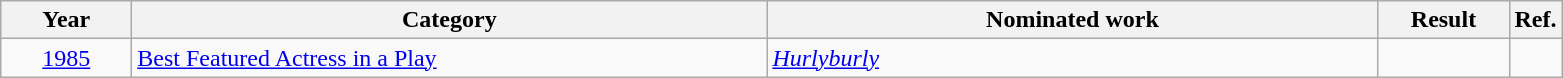<table class=wikitable>
<tr>
<th scope="col" style="width:5em;">Year</th>
<th scope="col" style="width:26em;">Category</th>
<th scope="col" style="width:25em;">Nominated work</th>
<th scope="col" style="width:5em;">Result</th>
<th>Ref.</th>
</tr>
<tr>
<td style="text-align:center;"><a href='#'>1985</a></td>
<td><a href='#'>Best Featured Actress in a Play</a></td>
<td><em><a href='#'>Hurlyburly</a></em></td>
<td></td>
<td style="text-align:center;"></td>
</tr>
</table>
